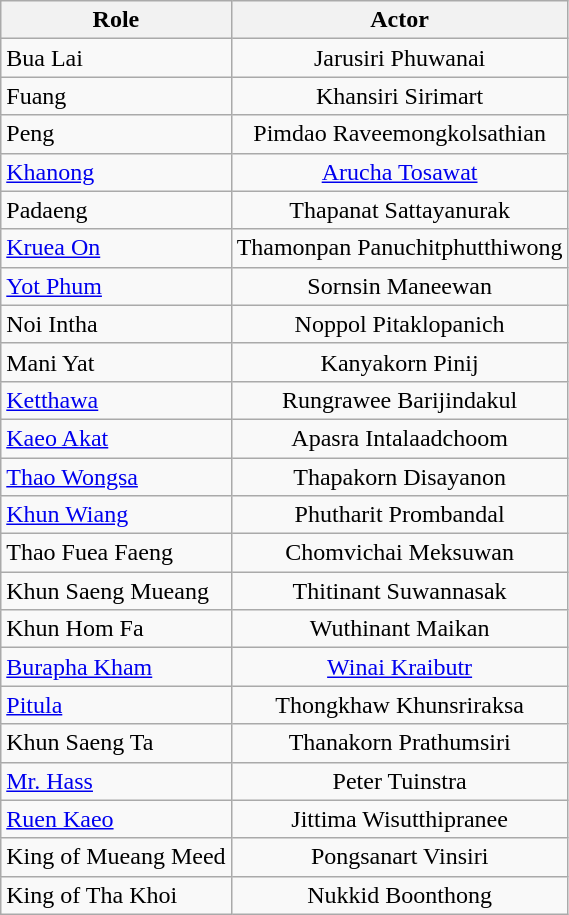<table class="wikitable">
<tr>
<th>Role</th>
<th>Actor</th>
</tr>
<tr>
<td>Bua Lai</td>
<td align="center">Jarusiri Phuwanai</td>
</tr>
<tr>
<td>Fuang</td>
<td align="center">Khansiri Sirimart</td>
</tr>
<tr>
<td>Peng</td>
<td align="center">Pimdao Raveemongkolsathian</td>
</tr>
<tr>
<td><a href='#'>Khanong</a></td>
<td align="center"><a href='#'>Arucha Tosawat</a></td>
</tr>
<tr>
<td>Padaeng</td>
<td align="center">Thapanat Sattayanurak</td>
</tr>
<tr>
<td><a href='#'>Kruea On</a></td>
<td align="center">Thamonpan Panuchitphutthiwong</td>
</tr>
<tr>
<td><a href='#'>Yot Phum</a></td>
<td align="center">Sornsin Maneewan</td>
</tr>
<tr>
<td>Noi Intha</td>
<td align="center">Noppol Pitaklopanich</td>
</tr>
<tr>
<td>Mani Yat</td>
<td align="center">Kanyakorn Pinij</td>
</tr>
<tr>
<td><a href='#'>Ketthawa</a></td>
<td align="center">Rungrawee Barijindakul</td>
</tr>
<tr>
<td><a href='#'>Kaeo Akat</a></td>
<td align="center">Apasra Intalaadchoom</td>
</tr>
<tr>
<td><a href='#'>Thao Wongsa</a></td>
<td align="center">Thapakorn Disayanon</td>
</tr>
<tr>
<td><a href='#'>Khun Wiang</a></td>
<td align="center">Phutharit Prombandal</td>
</tr>
<tr>
<td>Thao Fuea Faeng</td>
<td align="center">Chomvichai Meksuwan</td>
</tr>
<tr>
<td>Khun Saeng Mueang</td>
<td align="center">Thitinant Suwannasak</td>
</tr>
<tr>
<td>Khun Hom Fa</td>
<td align="center">Wuthinant Maikan</td>
</tr>
<tr>
<td><a href='#'>Burapha Kham</a></td>
<td align="center"><a href='#'>Winai Kraibutr</a></td>
</tr>
<tr>
<td><a href='#'>Pitula</a></td>
<td align="center">Thongkhaw Khunsriraksa</td>
</tr>
<tr>
<td>Khun Saeng Ta</td>
<td align="center">Thanakorn Prathumsiri</td>
</tr>
<tr>
<td><a href='#'>Mr. Hass</a></td>
<td align="center">Peter Tuinstra</td>
</tr>
<tr>
<td><a href='#'>Ruen Kaeo</a></td>
<td align="center">Jittima Wisutthipranee</td>
</tr>
<tr>
<td>King of Mueang Meed</td>
<td align="center">Pongsanart Vinsiri</td>
</tr>
<tr>
<td>King of Tha Khoi</td>
<td align="center">Nukkid Boonthong</td>
</tr>
</table>
